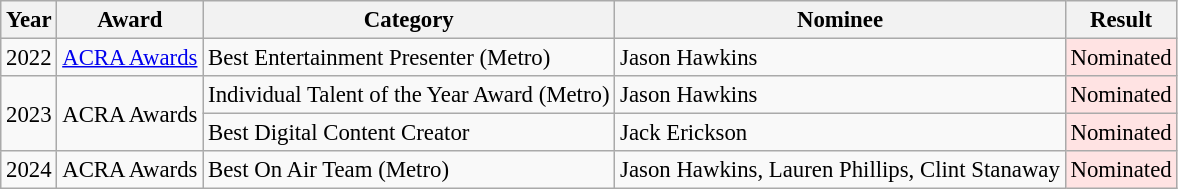<table class="wikitable plainrowheaders" style="font-size: 95%;">
<tr>
<th scope="col">Year</th>
<th scope="col">Award</th>
<th scope="col">Category</th>
<th>Nominee</th>
<th scope="col">Result</th>
</tr>
<tr>
<td>2022</td>
<td><a href='#'>ACRA Awards</a> </td>
<td>Best Entertainment Presenter (Metro)</td>
<td>Jason Hawkins</td>
<td style="background: #FFE3E3; color: black; vertical-align: middle; text-align: center; " class="no table-no2 notheme">Nominated</td>
</tr>
<tr>
<td rowspan="2">2023</td>
<td rowspan="2">ACRA Awards </td>
<td>Individual Talent of the Year Award (Metro)</td>
<td Jason Hawkins>Jason Hawkins</td>
<td style="background: #FFE3E3; color: black; vertical-align: middle; text-align: center; " class="no table-no2 notheme">Nominated</td>
</tr>
<tr>
<td>Best Digital Content Creator</td>
<td>Jack Erickson</td>
<td style="background: #FFE3E3; color: black; vertical-align: middle; text-align: center; " class="no table-no2 notheme">Nominated</td>
</tr>
<tr>
<td>2024</td>
<td>ACRA Awards</td>
<td>Best On Air Team (Metro)</td>
<td Jason Hawkins Lauren Phillips, Clint Stanaway>Jason Hawkins, Lauren Phillips, Clint Stanaway</td>
<td style="background: #FFE3E3; color: black; vertical-align: middle; text-align: center; " class="no table-no2 notheme">Nominated</td>
</tr>
</table>
